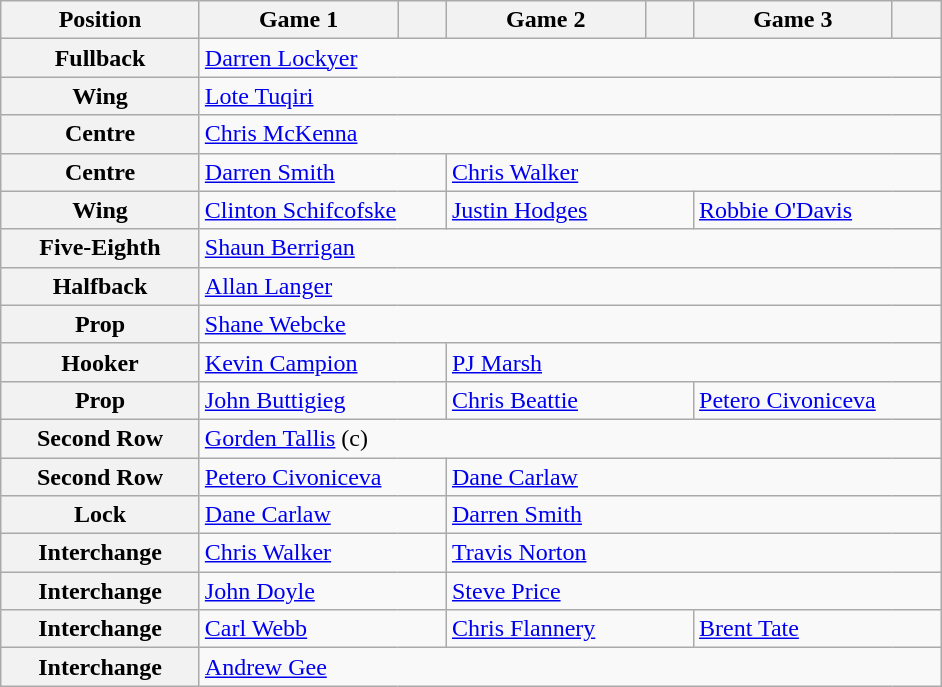<table class="wikitable">
<tr>
<th style="width:125px;">Position</th>
<th style="width:125px;">Game 1</th>
<th style="width:25px;"></th>
<th style="width:125px;">Game 2</th>
<th style="width:25px;"></th>
<th style="width:125px;">Game 3</th>
<th style="width:25px;"></th>
</tr>
<tr>
<th>Fullback</th>
<td colspan="6"> <a href='#'>Darren Lockyer</a></td>
</tr>
<tr>
<th>Wing</th>
<td colspan="6"> <a href='#'>Lote Tuqiri</a></td>
</tr>
<tr>
<th>Centre</th>
<td colspan="6"> <a href='#'>Chris McKenna</a></td>
</tr>
<tr>
<th>Centre</th>
<td colspan="2"> <a href='#'>Darren Smith</a></td>
<td colspan="4"> <a href='#'>Chris Walker</a></td>
</tr>
<tr>
<th>Wing</th>
<td colspan="2"> <a href='#'>Clinton Schifcofske</a></td>
<td colspan="2"> <a href='#'>Justin Hodges</a></td>
<td colspan="2"> <a href='#'>Robbie O'Davis</a></td>
</tr>
<tr>
<th>Five-Eighth</th>
<td colspan="6"> <a href='#'>Shaun Berrigan</a></td>
</tr>
<tr>
<th>Halfback</th>
<td colspan="6"> <a href='#'>Allan Langer</a></td>
</tr>
<tr>
<th>Prop</th>
<td colspan="6"> <a href='#'>Shane Webcke</a></td>
</tr>
<tr>
<th>Hooker</th>
<td colspan="2"> <a href='#'>Kevin Campion</a></td>
<td colspan="4"> <a href='#'>PJ Marsh</a></td>
</tr>
<tr>
<th>Prop</th>
<td colspan="2"> <a href='#'>John Buttigieg</a></td>
<td colspan="2"> <a href='#'>Chris Beattie</a></td>
<td colspan="2"> <a href='#'>Petero Civoniceva</a></td>
</tr>
<tr>
<th>Second Row</th>
<td colspan="6"> <a href='#'>Gorden Tallis</a> (c)</td>
</tr>
<tr>
<th>Second Row</th>
<td colspan="2"> <a href='#'>Petero Civoniceva</a></td>
<td colspan="4"> <a href='#'>Dane Carlaw</a></td>
</tr>
<tr>
<th>Lock</th>
<td colspan="2"> <a href='#'>Dane Carlaw</a></td>
<td colspan="4"> <a href='#'>Darren Smith</a></td>
</tr>
<tr>
<th>Interchange</th>
<td colspan="2"> <a href='#'>Chris Walker</a></td>
<td colspan="4"> <a href='#'>Travis Norton</a></td>
</tr>
<tr>
<th>Interchange</th>
<td colspan="2"> <a href='#'>John Doyle</a></td>
<td colspan="4"> <a href='#'>Steve Price</a></td>
</tr>
<tr>
<th>Interchange</th>
<td colspan="2"> <a href='#'>Carl Webb</a></td>
<td colspan="2"> <a href='#'>Chris Flannery</a></td>
<td colspan="2">  <a href='#'>Brent Tate</a></td>
</tr>
<tr>
<th>Interchange</th>
<td colspan="6"> <a href='#'>Andrew Gee</a></td>
</tr>
</table>
